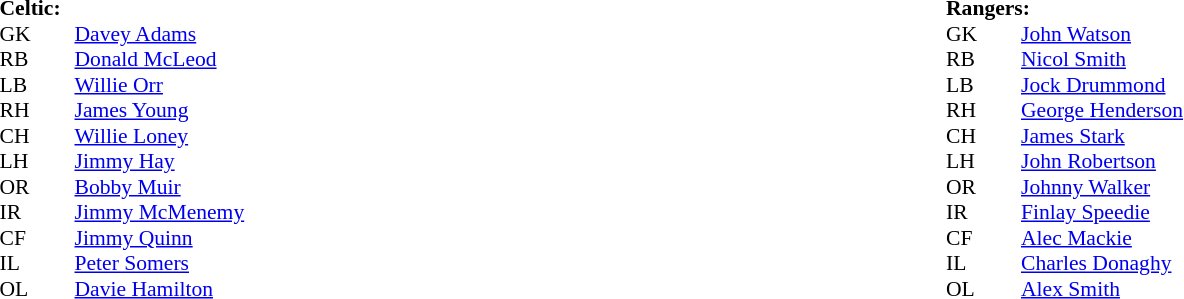<table width="100%">
<tr>
<td valign="top" width="50%"><br><table style="font-size: 90%" cellspacing="0" cellpadding="0">
<tr>
<td colspan="4"><strong>Celtic:</strong></td>
</tr>
<tr>
<th width="25"></th>
<th width="25"></th>
</tr>
<tr>
<td>GK</td>
<td></td>
<td><a href='#'>Davey Adams</a></td>
</tr>
<tr>
<td>RB</td>
<td></td>
<td><a href='#'>Donald McLeod</a></td>
</tr>
<tr>
<td>LB</td>
<td></td>
<td><a href='#'>Willie Orr</a></td>
</tr>
<tr>
<td>RH</td>
<td></td>
<td><a href='#'>James Young</a></td>
</tr>
<tr>
<td>CH</td>
<td></td>
<td><a href='#'>Willie Loney</a></td>
</tr>
<tr>
<td>LH</td>
<td></td>
<td><a href='#'>Jimmy Hay</a></td>
</tr>
<tr>
<td>OR</td>
<td></td>
<td><a href='#'>Bobby Muir</a></td>
</tr>
<tr>
<td>IR</td>
<td></td>
<td><a href='#'>Jimmy McMenemy</a></td>
</tr>
<tr>
<td>CF</td>
<td></td>
<td><a href='#'>Jimmy Quinn</a></td>
</tr>
<tr>
<td>IL</td>
<td></td>
<td><a href='#'>Peter Somers</a></td>
</tr>
<tr>
<td>OL</td>
<td></td>
<td><a href='#'>Davie Hamilton</a></td>
</tr>
</table>
</td>
<td valign="top" width="50%"><br><table style="font-size: 90%" cellspacing="0" cellpadding="0">
<tr>
<td colspan="4"><strong>Rangers:</strong></td>
</tr>
<tr>
<th width="25"></th>
<th width="25"></th>
</tr>
<tr>
<td>GK</td>
<td></td>
<td><a href='#'>John Watson</a></td>
</tr>
<tr>
<td>RB</td>
<td></td>
<td><a href='#'>Nicol Smith</a></td>
</tr>
<tr>
<td>LB</td>
<td></td>
<td><a href='#'>Jock Drummond</a></td>
</tr>
<tr>
<td>RH</td>
<td></td>
<td><a href='#'>George Henderson</a></td>
</tr>
<tr>
<td>CH</td>
<td></td>
<td><a href='#'>James Stark</a></td>
</tr>
<tr>
<td>LH</td>
<td></td>
<td><a href='#'>John Robertson</a></td>
</tr>
<tr>
<td>OR</td>
<td></td>
<td><a href='#'>Johnny Walker</a></td>
</tr>
<tr>
<td>IR</td>
<td></td>
<td><a href='#'>Finlay Speedie</a></td>
</tr>
<tr>
<td>CF</td>
<td></td>
<td><a href='#'>Alec Mackie</a></td>
</tr>
<tr>
<td>IL</td>
<td></td>
<td><a href='#'>Charles Donaghy</a></td>
</tr>
<tr>
<td>OL</td>
<td></td>
<td><a href='#'>Alex Smith</a></td>
</tr>
</table>
</td>
</tr>
</table>
